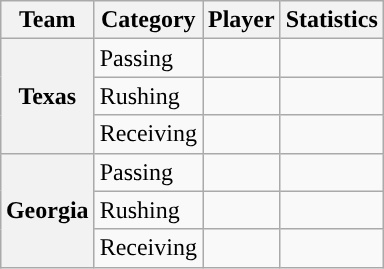<table class="wikitable" style="float:right">
<tr>
<th>Team</th>
<th>Category</th>
<th>Player</th>
<th>Statistics</th>
</tr>
<tr>
<th rowspan=3>Texas</th>
<td>Passing</td>
<td></td>
<td></td>
</tr>
<tr>
<td>Rushing</td>
<td></td>
<td></td>
</tr>
<tr>
<td>Receiving</td>
<td></td>
<td></td>
</tr>
<tr>
<th rowspan=3>Georgia</th>
<td>Passing</td>
<td></td>
<td></td>
</tr>
<tr>
<td>Rushing</td>
<td></td>
<td></td>
</tr>
<tr>
<td>Receiving</td>
<td></td>
<td></td>
</tr>
</table>
